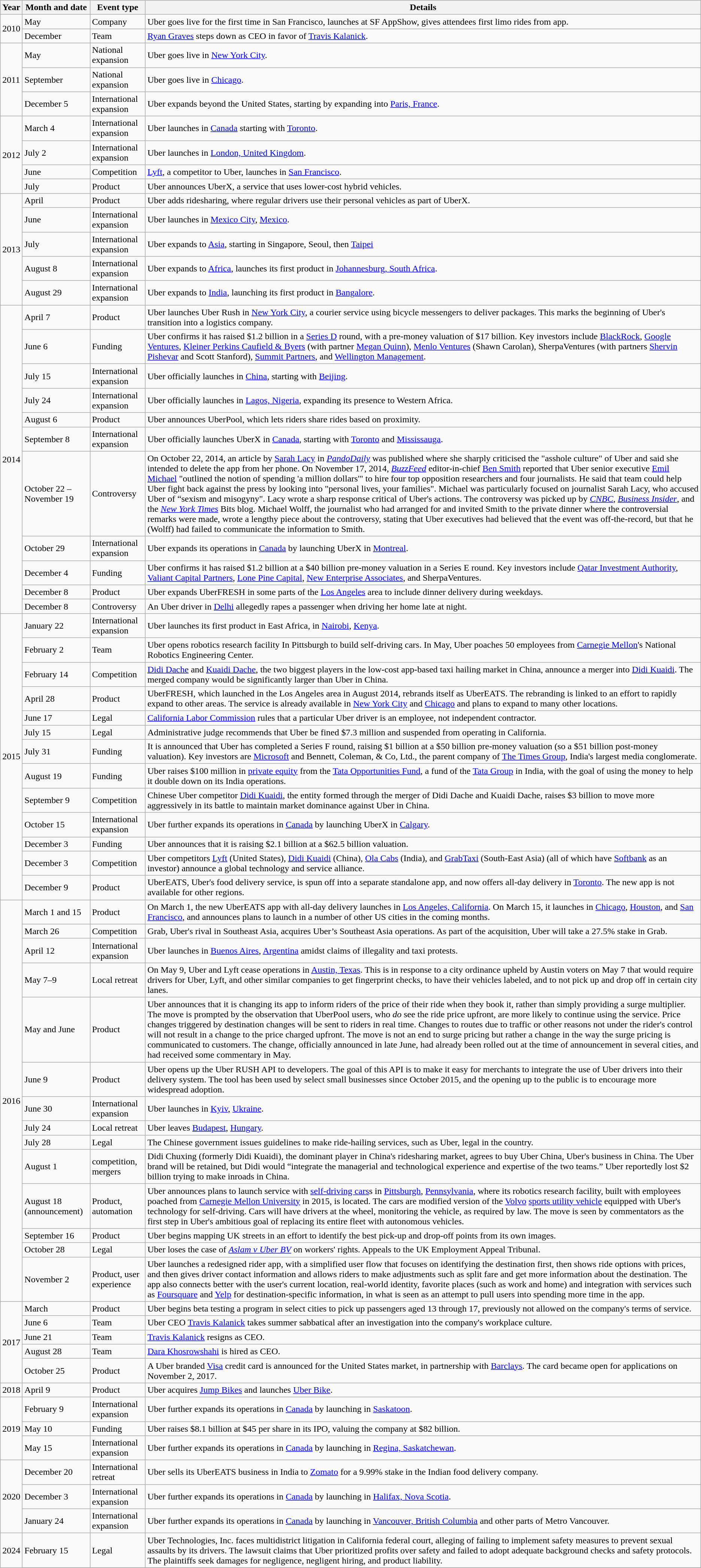<table class="wikitable sortable" border="1">
<tr>
<th>Year</th>
<th>Month and date</th>
<th>Event type</th>
<th>Details</th>
</tr>
<tr>
<td rowspan="2">2010</td>
<td>May</td>
<td>Company</td>
<td>Uber goes live for the first time in San Francisco, launches at SF AppShow, gives attendees first limo rides from app.</td>
</tr>
<tr>
<td>December</td>
<td>Team</td>
<td><a href='#'>Ryan Graves</a> steps down as CEO in favor of <a href='#'>Travis Kalanick</a>.</td>
</tr>
<tr>
<td rowspan="3">2011</td>
<td>May</td>
<td>National expansion</td>
<td>Uber goes live in <a href='#'>New York City</a>.</td>
</tr>
<tr>
<td>September</td>
<td>National expansion</td>
<td>Uber goes live in <a href='#'>Chicago</a>.</td>
</tr>
<tr>
<td>December 5</td>
<td>International expansion</td>
<td>Uber expands beyond the United States, starting by expanding into <a href='#'>Paris, France</a>.</td>
</tr>
<tr>
<td rowspan="4">2012</td>
<td>March 4</td>
<td>International expansion</td>
<td>Uber launches in <a href='#'>Canada</a> starting with <a href='#'>Toronto</a>.</td>
</tr>
<tr>
<td>July 2</td>
<td>International expansion</td>
<td>Uber launches in <a href='#'>London, United Kingdom</a>.</td>
</tr>
<tr>
<td>June</td>
<td>Competition</td>
<td><a href='#'>Lyft</a>, a competitor to Uber, launches in <a href='#'>San Francisco</a>.</td>
</tr>
<tr>
<td>July</td>
<td>Product</td>
<td>Uber announces UberX, a service that uses lower-cost hybrid vehicles.</td>
</tr>
<tr>
<td rowspan="5">2013</td>
<td>April</td>
<td>Product</td>
<td>Uber adds ridesharing, where regular drivers use their personal vehicles as part of UberX.</td>
</tr>
<tr>
<td>June</td>
<td>International expansion</td>
<td>Uber launches in <a href='#'>Mexico City</a>, <a href='#'>Mexico</a>.</td>
</tr>
<tr>
<td>July</td>
<td>International expansion</td>
<td>Uber expands to <a href='#'>Asia</a>, starting in Singapore, Seoul, then <a href='#'>Taipei</a></td>
</tr>
<tr>
<td>August 8</td>
<td>International expansion</td>
<td>Uber expands to <a href='#'>Africa</a>, launches its first product in <a href='#'>Johannesburg, South Africa</a>.</td>
</tr>
<tr>
<td>August 29</td>
<td>International expansion</td>
<td>Uber expands to <a href='#'>India</a>, launching its first product in <a href='#'>Bangalore</a>.</td>
</tr>
<tr>
<td rowspan="11">2014</td>
<td>April 7</td>
<td>Product</td>
<td>Uber launches Uber Rush in <a href='#'>New York City</a>, a courier service using bicycle messengers to deliver packages. This marks the beginning of Uber's transition into a logistics company.</td>
</tr>
<tr>
<td>June 6</td>
<td>Funding</td>
<td>Uber confirms it has raised $1.2 billion in a <a href='#'>Series D</a> round, with a pre-money valuation of $17 billion. Key investors include <a href='#'>BlackRock</a>, <a href='#'>Google Ventures</a>, <a href='#'>Kleiner Perkins Caufield & Byers</a> (with partner <a href='#'>Megan Quinn</a>), <a href='#'>Menlo Ventures</a> (Shawn Carolan), SherpaVentures (with partners <a href='#'>Shervin Pishevar</a> and Scott Stanford), <a href='#'>Summit Partners</a>, and <a href='#'>Wellington Management</a>.</td>
</tr>
<tr>
<td>July 15</td>
<td>International expansion</td>
<td>Uber officially launches in <a href='#'>China</a>, starting with <a href='#'>Beijing</a>.</td>
</tr>
<tr>
<td>July 24</td>
<td>International expansion</td>
<td>Uber officially launches in <a href='#'>Lagos, Nigeria</a>, expanding its presence to Western Africa.</td>
</tr>
<tr>
<td>August 6</td>
<td>Product</td>
<td>Uber announces UberPool, which lets riders share rides based on proximity.</td>
</tr>
<tr>
<td>September 8</td>
<td>International expansion</td>
<td>Uber officially launches UberX in <a href='#'>Canada</a>, starting with <a href='#'>Toronto</a> and <a href='#'>Mississauga</a>.</td>
</tr>
<tr>
<td>October 22 – November 19</td>
<td>Controversy</td>
<td>On October 22, 2014, an article by <a href='#'>Sarah Lacy</a> in <em><a href='#'>PandoDaily</a></em> was published where she sharply criticised the "asshole culture" of Uber and said she intended to delete the app from her phone. On November 17, 2014, <em><a href='#'>BuzzFeed</a></em> editor-in-chief <a href='#'>Ben Smith</a> reported that Uber senior executive <a href='#'>Emil Michael</a> "outlined the notion of spending 'a million dollars'" to hire four top opposition researchers and four journalists. He said that team could help Uber fight back against the press by looking into "personal lives, your families". Michael was particularly focused on journalist Sarah Lacy, who accused Uber of “sexism and misogyny". Lacy wrote a sharp response critical of Uber's actions. The controversy was picked up by <em><a href='#'>CNBC</a></em>, <em><a href='#'>Business Insider</a></em>, and the <em><a href='#'>New York Times</a></em> Bits blog. Michael Wolff, the journalist who had arranged for and invited Smith to the private dinner where the controversial remarks were made, wrote a lengthy piece about the controversy, stating that Uber executives had believed that the event was off-the-record, but that he (Wolff) had failed to communicate the information to Smith.</td>
</tr>
<tr>
<td>October 29</td>
<td>International expansion</td>
<td>Uber expands its operations in <a href='#'>Canada</a> by launching UberX in <a href='#'>Montreal</a>.</td>
</tr>
<tr>
<td>December 4</td>
<td>Funding</td>
<td>Uber confirms it has raised $1.2 billion at a $40 billion pre-money valuation in a Series E round. Key investors include <a href='#'>Qatar Investment Authority</a>, <a href='#'>Valiant Capital Partners</a>, <a href='#'>Lone Pine Capital</a>, <a href='#'>New Enterprise Associates</a>, and SherpaVentures.</td>
</tr>
<tr>
<td>December 8</td>
<td>Product</td>
<td>Uber expands UberFRESH in some parts of the <a href='#'>Los Angeles</a> area to include dinner delivery during weekdays.</td>
</tr>
<tr>
<td>December 8</td>
<td>Controversy</td>
<td>An Uber driver in <a href='#'>Delhi</a> allegedly rapes a passenger when driving her home late at night.</td>
</tr>
<tr>
<td rowspan="13">2015</td>
<td>January 22</td>
<td>International expansion</td>
<td>Uber launches its first product in East Africa, in <a href='#'>Nairobi</a>, <a href='#'>Kenya</a>.</td>
</tr>
<tr>
<td>February 2</td>
<td>Team</td>
<td>Uber opens robotics research facility In Pittsburgh to build self-driving cars. In May, Uber poaches 50 employees from <a href='#'>Carnegie Mellon</a>'s National Robotics Engineering Center.</td>
</tr>
<tr>
<td>February 14</td>
<td>Competition</td>
<td><a href='#'>Didi Dache</a> and <a href='#'>Kuaidi Dache</a>, the two biggest players in the low-cost app-based taxi hailing market in China, announce a merger into <a href='#'>Didi Kuaidi</a>. The merged company would be significantly larger than Uber in China.</td>
</tr>
<tr>
<td>April 28</td>
<td>Product</td>
<td>UberFRESH, which launched in the Los Angeles area in August 2014, rebrands itself as UberEATS. The rebranding is linked to an effort to rapidly expand to other areas. The service is already available in <a href='#'>New York City</a> and <a href='#'>Chicago</a> and plans to expand to many other locations.</td>
</tr>
<tr>
<td>June 17</td>
<td>Legal</td>
<td><a href='#'>California Labor Commission</a> rules that a particular Uber driver is an employee, not independent contractor.</td>
</tr>
<tr>
<td>July 15</td>
<td>Legal</td>
<td>Administrative judge recommends that Uber be fined $7.3 million and suspended from operating in California.</td>
</tr>
<tr>
<td>July 31</td>
<td>Funding</td>
<td>It is announced that Uber has completed a Series F round, raising $1 billion at a $50 billion pre-money valuation (so a $51 billion post-money valuation). Key investors are <a href='#'>Microsoft</a> and Bennett, Coleman, & Co, Ltd., the parent company of <a href='#'>The Times Group</a>, India's largest media conglomerate.</td>
</tr>
<tr>
<td>August 19</td>
<td>Funding</td>
<td>Uber raises $100 million in <a href='#'>private equity</a> from the <a href='#'>Tata Opportunities Fund</a>, a fund of the <a href='#'>Tata Group</a> in India, with the goal of using the money to help it double down on its India operations.</td>
</tr>
<tr>
<td>September 9</td>
<td>Competition</td>
<td>Chinese Uber competitor <a href='#'>Didi Kuaidi</a>, the entity formed through the merger of Didi Dache and Kuaidi Dache, raises $3 billion to move more aggressively in its battle to maintain market dominance against Uber in China.</td>
</tr>
<tr>
<td>October 15</td>
<td>International expansion</td>
<td>Uber further expands its operations in <a href='#'>Canada</a> by launching UberX in <a href='#'>Calgary</a>.</td>
</tr>
<tr>
<td>December 3</td>
<td>Funding</td>
<td>Uber announces that it is raising $2.1 billion at a $62.5 billion valuation.</td>
</tr>
<tr>
<td>December 3</td>
<td>Competition</td>
<td>Uber competitors <a href='#'>Lyft</a> (United States), <a href='#'>Didi Kuaidi</a> (China), <a href='#'>Ola Cabs</a> (India), and <a href='#'>GrabTaxi</a> (South-East Asia) (all of which have <a href='#'>Softbank</a> as an investor) announce a global technology and service alliance.</td>
</tr>
<tr>
<td>December 9</td>
<td>Product</td>
<td>UberEATS, Uber's food delivery service, is spun off into a separate standalone app, and now offers all-day delivery in <a href='#'>Toronto</a>. The new app is not available for other regions.</td>
</tr>
<tr>
<td rowspan="14">2016</td>
<td>March 1 and 15</td>
<td>Product</td>
<td>On March 1, the new UberEATS app with all-day delivery launches in <a href='#'>Los Angeles, California</a>. On March 15, it launches in <a href='#'>Chicago</a>, <a href='#'>Houston</a>, and <a href='#'>San Francisco</a>, and announces plans to launch in a number of other US cities in the coming months.</td>
</tr>
<tr>
<td>March 26</td>
<td>Competition</td>
<td>Grab, Uber's rival in Southeast Asia, acquires Uber’s Southeast Asia operations. As part of the acquisition, Uber will take a 27.5% stake in Grab.</td>
</tr>
<tr>
<td>April 12</td>
<td>International expansion</td>
<td>Uber launches in  <a href='#'>Buenos Aires</a>, <a href='#'>Argentina</a> amidst claims of illegality and taxi protests.</td>
</tr>
<tr>
<td>May 7–9</td>
<td>Local retreat</td>
<td>On May 9, Uber and Lyft cease operations in <a href='#'>Austin, Texas</a>. This is in response to a city ordinance upheld by Austin voters on May 7 that would require drivers for Uber, Lyft, and other similar companies to get fingerprint checks, to have their vehicles labeled, and to not pick up and drop off in certain city lanes.</td>
</tr>
<tr>
<td>May and June</td>
<td>Product</td>
<td>Uber announces that it is changing its app to inform riders of the price of their ride when they book it, rather than simply providing a surge multiplier. The move is prompted by the observation that UberPool users, who <em>do</em> see the ride price upfront, are more likely to continue using the service. Price changes triggered by destination changes will be sent to riders in real time. Changes to routes due to traffic or other reasons not under the rider's control will not result in a change to the price charged upfront. The move is not an end to surge pricing but rather a change in the way the surge pricing is communicated to customers. The change, officially announced in late June, had already been rolled out at the time of announcement in several cities, and had received some commentary in May.</td>
</tr>
<tr>
<td>June 9</td>
<td>Product</td>
<td>Uber opens up the Uber RUSH API to developers. The goal of this API is to make it easy for merchants to integrate the use of Uber drivers into their delivery system. The tool has been used by select small businesses since October 2015, and the opening up to the public is to encourage more widespread adoption.</td>
</tr>
<tr>
<td>June 30</td>
<td>International expansion</td>
<td>Uber launches in <a href='#'>Kyiv</a>, <a href='#'>Ukraine</a>.</td>
</tr>
<tr>
<td>July 24</td>
<td>Local retreat</td>
<td>Uber leaves <a href='#'>Budapest</a>, <a href='#'>Hungary</a>.</td>
</tr>
<tr>
<td>July 28</td>
<td>Legal</td>
<td>The Chinese government issues guidelines to make ride-hailing services, such as Uber, legal in the country.</td>
</tr>
<tr>
<td>August 1</td>
<td>competition, mergers</td>
<td>Didi Chuxing (formerly Didi Kuaidi), the dominant player in China's ridesharing market, agrees to buy Uber China, Uber's business in China. The Uber brand will be retained, but Didi would “integrate the managerial and technological experience and expertise of the two teams.” Uber reportedly lost $2 billion trying to make inroads in China.</td>
</tr>
<tr>
<td>August 18 (announcement)</td>
<td>Product, automation</td>
<td>Uber announces plans to launch service with <a href='#'>self-driving cars</a>s in <a href='#'>Pittsburgh</a>, <a href='#'>Pennsylvania</a>, where its robotics research facility, built with employees poached from <a href='#'>Carnegie Mellon University</a> in 2015, is located. The cars are modified version of the <a href='#'>Volvo</a> <a href='#'>sports utility vehicle</a> equipped with Uber's technology for self-driving. Cars will have drivers at the wheel, monitoring the vehicle, as required by law. The move is seen by commentators as the first step in Uber's ambitious goal of replacing its entire fleet with autonomous vehicles.</td>
</tr>
<tr>
<td>September 16</td>
<td>Product</td>
<td>Uber begins mapping UK streets in an effort to identify the best pick-up and drop-off points from its own images.</td>
</tr>
<tr>
<td>October 28</td>
<td>Legal</td>
<td>Uber loses the case of <em><a href='#'>Aslam v Uber BV</a></em> on workers' rights. Appeals to the UK Employment Appeal Tribunal.</td>
</tr>
<tr>
<td>November 2</td>
<td>Product, user experience</td>
<td>Uber launches a redesigned rider app, with a simplified user flow that focuses on identifying the destination first, then shows ride options with prices, and then gives driver contact information and allows riders to make adjustments such as split fare and get more information about the destination. The app also connects better with the user's current location, real-world identity, favorite places (such as work and home) and integration with services such as <a href='#'>Foursquare</a> and <a href='#'>Yelp</a> for destination-specific information, in what is seen as an attempt to pull users into spending more time in the app.</td>
</tr>
<tr>
<td rowspan="5">2017</td>
<td>March</td>
<td>Product</td>
<td>Uber begins beta testing a program in select cities to pick up passengers aged 13 through 17, previously not allowed on the company's terms of service.</td>
</tr>
<tr>
<td>June 6</td>
<td>Team</td>
<td>Uber CEO <a href='#'>Travis Kalanick</a> takes summer sabbatical after an investigation into the company's workplace culture.</td>
</tr>
<tr>
<td>June 21</td>
<td>Team</td>
<td><a href='#'>Travis Kalanick</a> resigns as CEO.</td>
</tr>
<tr>
<td>August 28</td>
<td>Team</td>
<td><a href='#'>Dara Khosrowshahi</a> is hired as CEO.</td>
</tr>
<tr>
<td>October 25</td>
<td>Product</td>
<td>A Uber branded <a href='#'>Visa</a> credit card is announced for the United States market, in partnership with <a href='#'>Barclays</a>. The card became open for applications on November 2, 2017.</td>
</tr>
<tr>
<td>2018</td>
<td>April 9</td>
<td>Product</td>
<td>Uber acquires <a href='#'>Jump Bikes</a> and launches <a href='#'>Uber Bike</a>.</td>
</tr>
<tr>
<td rowspan="3">2019</td>
<td>February 9</td>
<td>International expansion</td>
<td>Uber further expands its operations in <a href='#'>Canada</a> by launching in <a href='#'>Saskatoon</a>.</td>
</tr>
<tr>
<td>May 10</td>
<td>Funding</td>
<td>Uber raises $8.1 billion at $45 per share in its IPO, valuing the company at $82 billion.</td>
</tr>
<tr>
<td>May 15</td>
<td>International expansion</td>
<td>Uber further expands its operations in <a href='#'>Canada</a> by launching in <a href='#'>Regina, Saskatchewan</a>.</td>
</tr>
<tr>
<td rowspan="3">2020</td>
<td>December 20</td>
<td>International retreat</td>
<td>Uber sells its UberEATS business in India to <a href='#'>Zomato</a> for a 9.99% stake in the Indian food delivery company.</td>
</tr>
<tr>
<td>December 3</td>
<td>International expansion</td>
<td>Uber further expands its operations in <a href='#'>Canada</a> by launching in <a href='#'>Halifax, Nova Scotia</a>.</td>
</tr>
<tr>
<td>January 24</td>
<td>International expansion</td>
<td>Uber further expands its operations in <a href='#'>Canada</a> by launching in <a href='#'>Vancouver, British Columbia</a> and other parts of Metro Vancouver.</td>
</tr>
<tr>
<td rowspan="3">2024</td>
<td>February 15</td>
<td>Legal</td>
<td>Uber Technologies, Inc. faces multidistrict litigation in California federal court, alleging of failing to implement safety measures to prevent sexual assaults by its drivers. The lawsuit claims that Uber prioritized profits over safety and failed to adopt adequate background checks and safety protocols. The plaintiffs seek damages for negligence, negligent hiring, and product liability.</td>
</tr>
<tr>
</tr>
</table>
